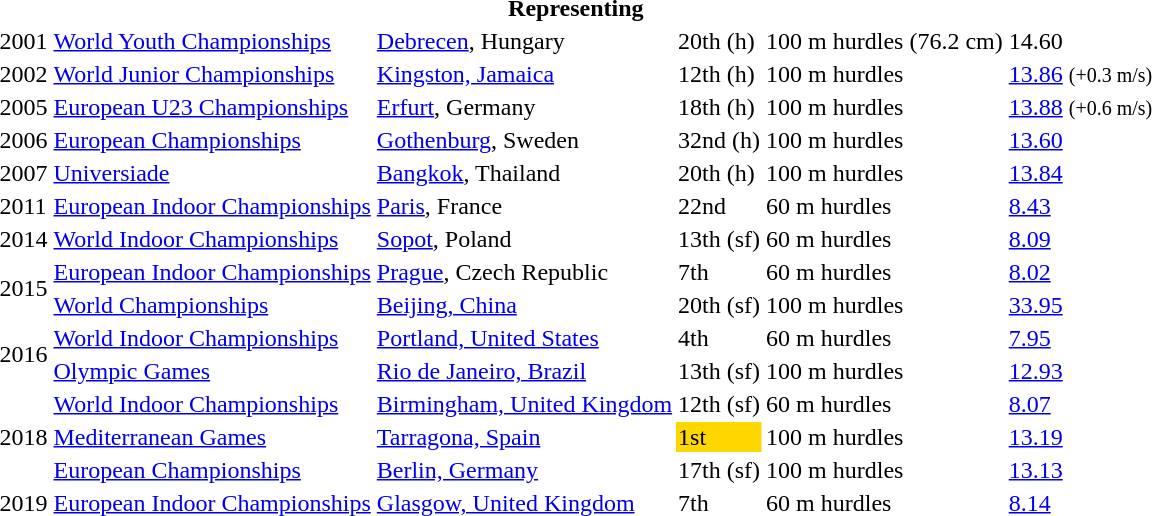<table>
<tr>
<th colspan="6">Representing </th>
</tr>
<tr>
<td>2001</td>
<td><a href='#'>World Youth Championships</a></td>
<td><a href='#'>Debrecen</a>, Hungary</td>
<td>20th (h)</td>
<td>100 m hurdles (76.2 cm)</td>
<td>14.60</td>
</tr>
<tr>
<td>2002</td>
<td><a href='#'>World Junior Championships</a></td>
<td><a href='#'>Kingston, Jamaica</a></td>
<td>12th (h)</td>
<td>100 m hurdles</td>
<td><a href='#'>13.86</a> <small>(+0.3 m/s)</small></td>
</tr>
<tr>
<td>2005</td>
<td><a href='#'>European U23 Championships</a></td>
<td><a href='#'>Erfurt</a>, Germany</td>
<td>18th (h)</td>
<td>100 m hurdles</td>
<td><a href='#'>13.88</a> <small>(+0.6 m/s)</small></td>
</tr>
<tr>
<td>2006</td>
<td><a href='#'>European Championships</a></td>
<td><a href='#'>Gothenburg</a>, Sweden</td>
<td>32nd (h)</td>
<td>100 m hurdles</td>
<td><a href='#'>13.60</a></td>
</tr>
<tr>
<td>2007</td>
<td><a href='#'>Universiade</a></td>
<td><a href='#'>Bangkok</a>, Thailand</td>
<td>20th (h)</td>
<td>100 m hurdles</td>
<td><a href='#'>13.84</a></td>
</tr>
<tr>
<td>2011</td>
<td><a href='#'>European Indoor Championships</a></td>
<td><a href='#'>Paris</a>, France</td>
<td>22nd</td>
<td>60 m hurdles</td>
<td><a href='#'>8.43</a></td>
</tr>
<tr>
<td>2014</td>
<td><a href='#'>World Indoor Championships</a></td>
<td><a href='#'>Sopot</a>, Poland</td>
<td>13th (sf)</td>
<td>60 m hurdles</td>
<td><a href='#'>8.09</a> </td>
</tr>
<tr>
<td rowspan=2>2015</td>
<td><a href='#'>European Indoor Championships</a></td>
<td><a href='#'>Prague</a>, Czech Republic</td>
<td>7th</td>
<td>60 m hurdles</td>
<td><a href='#'>8.02</a></td>
</tr>
<tr>
<td><a href='#'>World Championships</a></td>
<td><a href='#'>Beijing, China</a></td>
<td>20th (sf)</td>
<td>100 m hurdles</td>
<td><a href='#'>33.95</a></td>
</tr>
<tr>
<td rowspan=2>2016</td>
<td><a href='#'>World Indoor Championships</a></td>
<td><a href='#'>Portland, United States</a></td>
<td>4th</td>
<td>60 m hurdles</td>
<td><a href='#'>7.95</a></td>
</tr>
<tr>
<td><a href='#'>Olympic Games</a></td>
<td><a href='#'>Rio de Janeiro, Brazil</a></td>
<td>13th (sf)</td>
<td>100 m hurdles</td>
<td><a href='#'>12.93</a></td>
</tr>
<tr>
<td rowspan=3>2018</td>
<td><a href='#'>World Indoor Championships</a></td>
<td><a href='#'>Birmingham, United Kingdom</a></td>
<td>12th (sf)</td>
<td>60 m hurdles</td>
<td><a href='#'>8.07</a></td>
</tr>
<tr>
<td><a href='#'>Mediterranean Games</a></td>
<td><a href='#'>Tarragona, Spain</a></td>
<td bgcolor=gold>1st</td>
<td>100 m hurdles</td>
<td><a href='#'>13.19</a></td>
</tr>
<tr>
<td><a href='#'>European Championships</a></td>
<td><a href='#'>Berlin, Germany</a></td>
<td>17th (sf)</td>
<td>100 m hurdles</td>
<td><a href='#'>13.13</a></td>
</tr>
<tr>
<td>2019</td>
<td><a href='#'>European Indoor Championships</a></td>
<td><a href='#'>Glasgow, United Kingdom</a></td>
<td>7th</td>
<td>60 m hurdles</td>
<td><a href='#'>8.14</a></td>
</tr>
</table>
